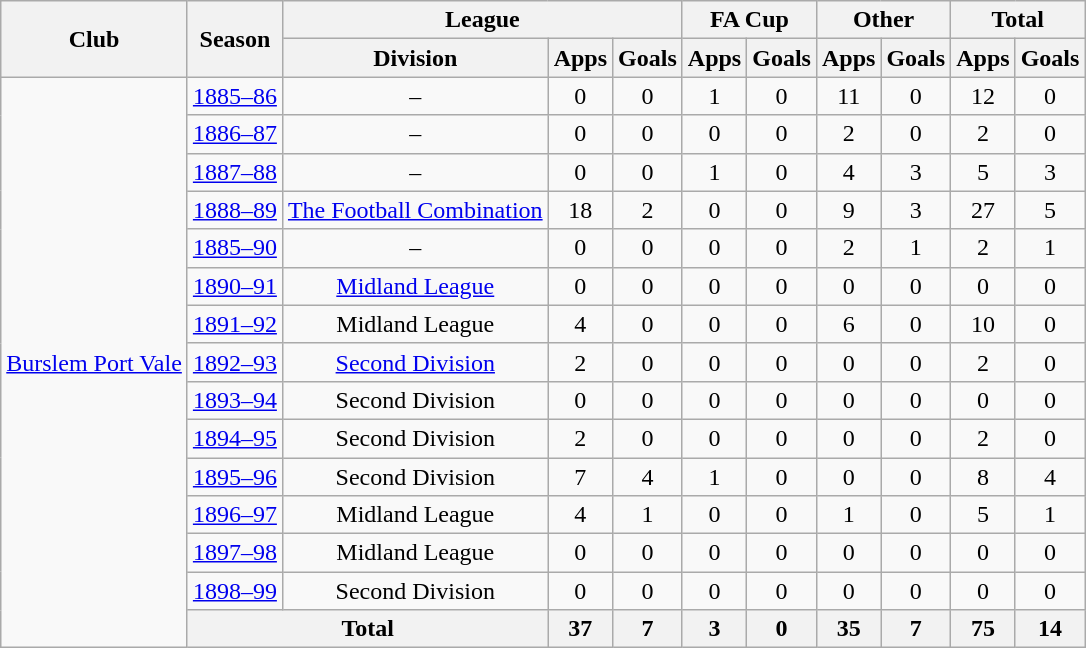<table class="wikitable" style="text-align: center;">
<tr>
<th rowspan="2">Club</th>
<th rowspan="2">Season</th>
<th colspan="3">League</th>
<th colspan="2">FA Cup</th>
<th colspan="2">Other</th>
<th colspan="2">Total</th>
</tr>
<tr>
<th>Division</th>
<th>Apps</th>
<th>Goals</th>
<th>Apps</th>
<th>Goals</th>
<th>Apps</th>
<th>Goals</th>
<th>Apps</th>
<th>Goals</th>
</tr>
<tr>
<td rowspan="15"><a href='#'>Burslem Port Vale</a></td>
<td><a href='#'>1885–86</a></td>
<td>–</td>
<td>0</td>
<td>0</td>
<td>1</td>
<td>0</td>
<td>11</td>
<td>0</td>
<td>12</td>
<td>0</td>
</tr>
<tr>
<td><a href='#'>1886–87</a></td>
<td>–</td>
<td>0</td>
<td>0</td>
<td>0</td>
<td>0</td>
<td>2</td>
<td>0</td>
<td>2</td>
<td>0</td>
</tr>
<tr>
<td><a href='#'>1887–88</a></td>
<td>–</td>
<td>0</td>
<td>0</td>
<td>1</td>
<td>0</td>
<td>4</td>
<td>3</td>
<td>5</td>
<td>3</td>
</tr>
<tr>
<td><a href='#'>1888–89</a></td>
<td><a href='#'>The Football Combination</a></td>
<td>18</td>
<td>2</td>
<td>0</td>
<td>0</td>
<td>9</td>
<td>3</td>
<td>27</td>
<td>5</td>
</tr>
<tr>
<td><a href='#'>1885–90</a></td>
<td>–</td>
<td>0</td>
<td>0</td>
<td>0</td>
<td>0</td>
<td>2</td>
<td>1</td>
<td>2</td>
<td>1</td>
</tr>
<tr>
<td><a href='#'>1890–91</a></td>
<td><a href='#'>Midland League</a></td>
<td>0</td>
<td>0</td>
<td>0</td>
<td>0</td>
<td>0</td>
<td>0</td>
<td>0</td>
<td>0</td>
</tr>
<tr>
<td><a href='#'>1891–92</a></td>
<td>Midland League</td>
<td>4</td>
<td>0</td>
<td>0</td>
<td>0</td>
<td>6</td>
<td>0</td>
<td>10</td>
<td>0</td>
</tr>
<tr>
<td><a href='#'>1892–93</a></td>
<td><a href='#'>Second Division</a></td>
<td>2</td>
<td>0</td>
<td>0</td>
<td>0</td>
<td>0</td>
<td>0</td>
<td>2</td>
<td>0</td>
</tr>
<tr>
<td><a href='#'>1893–94</a></td>
<td>Second Division</td>
<td>0</td>
<td>0</td>
<td>0</td>
<td>0</td>
<td>0</td>
<td>0</td>
<td>0</td>
<td>0</td>
</tr>
<tr>
<td><a href='#'>1894–95</a></td>
<td>Second Division</td>
<td>2</td>
<td>0</td>
<td>0</td>
<td>0</td>
<td>0</td>
<td>0</td>
<td>2</td>
<td>0</td>
</tr>
<tr>
<td><a href='#'>1895–96</a></td>
<td>Second Division</td>
<td>7</td>
<td>4</td>
<td>1</td>
<td>0</td>
<td>0</td>
<td>0</td>
<td>8</td>
<td>4</td>
</tr>
<tr>
<td><a href='#'>1896–97</a></td>
<td>Midland League</td>
<td>4</td>
<td>1</td>
<td>0</td>
<td>0</td>
<td>1</td>
<td>0</td>
<td>5</td>
<td>1</td>
</tr>
<tr>
<td><a href='#'>1897–98</a></td>
<td>Midland League</td>
<td>0</td>
<td>0</td>
<td>0</td>
<td>0</td>
<td>0</td>
<td>0</td>
<td>0</td>
<td>0</td>
</tr>
<tr>
<td><a href='#'>1898–99</a></td>
<td>Second Division</td>
<td>0</td>
<td>0</td>
<td>0</td>
<td>0</td>
<td>0</td>
<td>0</td>
<td>0</td>
<td>0</td>
</tr>
<tr>
<th colspan="2">Total</th>
<th>37</th>
<th>7</th>
<th>3</th>
<th>0</th>
<th>35</th>
<th>7</th>
<th>75</th>
<th>14</th>
</tr>
</table>
